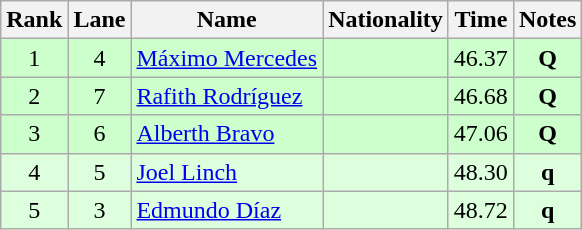<table class="wikitable sortable" style="text-align:center">
<tr>
<th>Rank</th>
<th>Lane</th>
<th>Name</th>
<th>Nationality</th>
<th>Time</th>
<th>Notes</th>
</tr>
<tr bgcolor=ccffcc>
<td>1</td>
<td>4</td>
<td align=left><a href='#'>Máximo Mercedes</a></td>
<td align=left></td>
<td>46.37</td>
<td><strong>Q</strong></td>
</tr>
<tr bgcolor=ccffcc>
<td>2</td>
<td>7</td>
<td align=left><a href='#'>Rafith Rodríguez</a></td>
<td align=left></td>
<td>46.68</td>
<td><strong>Q</strong></td>
</tr>
<tr bgcolor=ccffcc>
<td>3</td>
<td>6</td>
<td align=left><a href='#'>Alberth Bravo</a></td>
<td align=left></td>
<td>47.06</td>
<td><strong>Q</strong></td>
</tr>
<tr bgcolor=ddffdd>
<td>4</td>
<td>5</td>
<td align=left><a href='#'>Joel Linch</a></td>
<td align=left></td>
<td>48.30</td>
<td><strong>q</strong></td>
</tr>
<tr bgcolor=ddffdd>
<td>5</td>
<td>3</td>
<td align=left><a href='#'>Edmundo Díaz</a></td>
<td align=left></td>
<td>48.72</td>
<td><strong>q</strong></td>
</tr>
</table>
